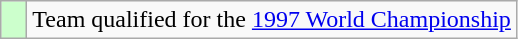<table class="wikitable">
<tr>
<td width=10px bgcolor=#ccffcc></td>
<td>Team qualified for the <a href='#'>1997 World Championship</a></td>
</tr>
</table>
